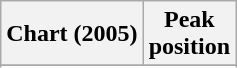<table class="wikitable sortable plainrowheaders" style="text-align:center">
<tr>
<th>Chart (2005)</th>
<th>Peak<br>position</th>
</tr>
<tr>
</tr>
<tr>
</tr>
</table>
